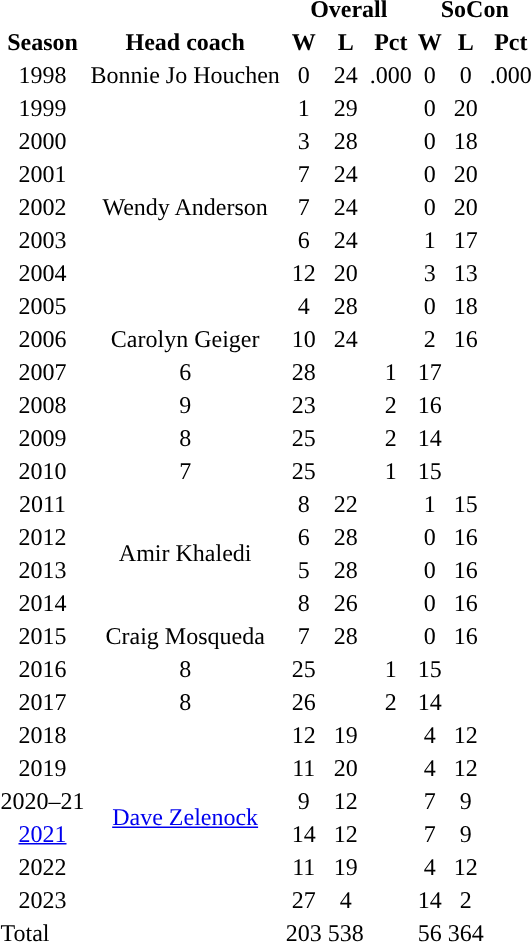<table class="class="toccolours">
<tr>
<th></th>
<th></th>
<th colspan=3>Overall</th>
<th colspan=3>SoCon</th>
</tr>
<tr>
<th>Season</th>
<th>Head coach</th>
<th>W</th>
<th>L</th>
<th>Pct</th>
<th>W</th>
<th>L</th>
<th>Pct</th>
</tr>
<tr align=center>
<td>1998</td>
<td>Bonnie Jo Houchen</td>
<td>0</td>
<td>24</td>
<td>.000</td>
<td>0</td>
<td>0</td>
<td>.000</td>
</tr>
<tr align=center>
<td>1999</td>
<td rowspan=7>Wendy Anderson</td>
<td>1</td>
<td>29</td>
<td></td>
<td>0</td>
<td>20</td>
<td></td>
</tr>
<tr align=center>
<td>2000</td>
<td>3</td>
<td>28</td>
<td></td>
<td>0</td>
<td>18</td>
<td></td>
</tr>
<tr align=center>
<td>2001</td>
<td>7</td>
<td>24</td>
<td></td>
<td>0</td>
<td>20</td>
<td></td>
</tr>
<tr align=center>
<td>2002</td>
<td>7</td>
<td>24</td>
<td></td>
<td>0</td>
<td>20</td>
<td></td>
</tr>
<tr align=center>
<td>2003</td>
<td>6</td>
<td>24</td>
<td></td>
<td>1</td>
<td>17</td>
<td></td>
</tr>
<tr align=center>
<td>2004</td>
<td>12</td>
<td>20</td>
<td></td>
<td>3</td>
<td>13</td>
<td></td>
</tr>
<tr align=center>
<td>2005</td>
<td>4</td>
<td>28</td>
<td></td>
<td>0</td>
<td>18</td>
<td></td>
</tr>
<tr align=center>
<td>2006</td>
<td>Carolyn Geiger</td>
<td>10</td>
<td>24</td>
<td></td>
<td>2</td>
<td>16</td>
<td></td>
</tr>
<tr align=center>
<td>2007</td>
<td>6</td>
<td>28</td>
<td></td>
<td>1</td>
<td>17</td>
<td></td>
</tr>
<tr align=center>
<td>2008</td>
<td>9</td>
<td>23</td>
<td></td>
<td>2</td>
<td>16</td>
<td></td>
</tr>
<tr align=center>
<td>2009</td>
<td>8</td>
<td>25</td>
<td></td>
<td>2</td>
<td>14</td>
<td></td>
</tr>
<tr align=center>
<td>2010</td>
<td>7</td>
<td>25</td>
<td></td>
<td>1</td>
<td>15</td>
<td></td>
</tr>
<tr align=center>
<td>2011</td>
<td rowspan=4>Amir Khaledi</td>
<td>8</td>
<td>22</td>
<td></td>
<td>1</td>
<td>15</td>
<td></td>
</tr>
<tr align=center>
<td>2012</td>
<td>6</td>
<td>28</td>
<td></td>
<td>0</td>
<td>16</td>
<td></td>
</tr>
<tr align=center>
<td>2013</td>
<td>5</td>
<td>28</td>
<td></td>
<td>0</td>
<td>16</td>
<td></td>
</tr>
<tr align=center>
<td>2014</td>
<td>8</td>
<td>26</td>
<td></td>
<td>0</td>
<td>16</td>
<td></td>
</tr>
<tr align=center>
<td>2015</td>
<td>Craig Mosqueda</td>
<td>7</td>
<td>28</td>
<td></td>
<td>0</td>
<td>16</td>
<td></td>
</tr>
<tr align=center>
<td>2016</td>
<td>8</td>
<td>25</td>
<td></td>
<td>1</td>
<td>15</td>
<td></td>
</tr>
<tr align=center>
<td>2017</td>
<td>8</td>
<td>26</td>
<td></td>
<td>2</td>
<td>14</td>
<td></td>
</tr>
<tr align=center>
<td>2018</td>
<td rowspan=6><a href='#'>Dave Zelenock</a></td>
<td>12</td>
<td>19</td>
<td></td>
<td>4</td>
<td>12</td>
<td></td>
</tr>
<tr align=center>
<td>2019</td>
<td>11</td>
<td>20</td>
<td></td>
<td>4</td>
<td>12</td>
<td></td>
</tr>
<tr align=center>
<td>2020–21</td>
<td>9</td>
<td>12</td>
<td></td>
<td>7</td>
<td>9</td>
<td></td>
</tr>
<tr align=center>
<td><a href='#'>2021</a></td>
<td>14</td>
<td>12</td>
<td></td>
<td>7</td>
<td>9</td>
<td></td>
</tr>
<tr align=center>
<td>2022</td>
<td>11</td>
<td>19</td>
<td></td>
<td>4</td>
<td>12</td>
<td></td>
</tr>
<tr align=center>
<td>2023</td>
<td>27</td>
<td>4</td>
<td></td>
<td>14</td>
<td>2</td>
<td></td>
</tr>
<tr>
<td colspan=2>Total</td>
<td>203</td>
<td>538</td>
<td></td>
<td>56</td>
<td>364</td>
<td></td>
</tr>
</table>
